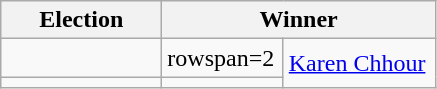<table class=wikitable>
<tr>
<th width=100>Election</th>
<th width=175 colspan=2>Winner</th>
</tr>
<tr>
<td></td>
<td>rowspan=2 </td>
<td rowspan=2><a href='#'>Karen Chhour</a></td>
</tr>
<tr>
<td></td>
</tr>
</table>
